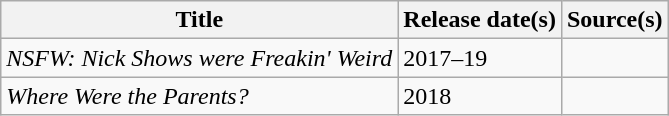<table class="wikitable sortable">
<tr>
<th>Title</th>
<th>Release date(s)</th>
<th>Source(s)</th>
</tr>
<tr>
<td><em>NSFW: Nick Shows were Freakin' Weird</em></td>
<td>2017–19</td>
<td></td>
</tr>
<tr>
<td><em>Where Were the Parents?</em></td>
<td>2018</td>
<td></td>
</tr>
</table>
